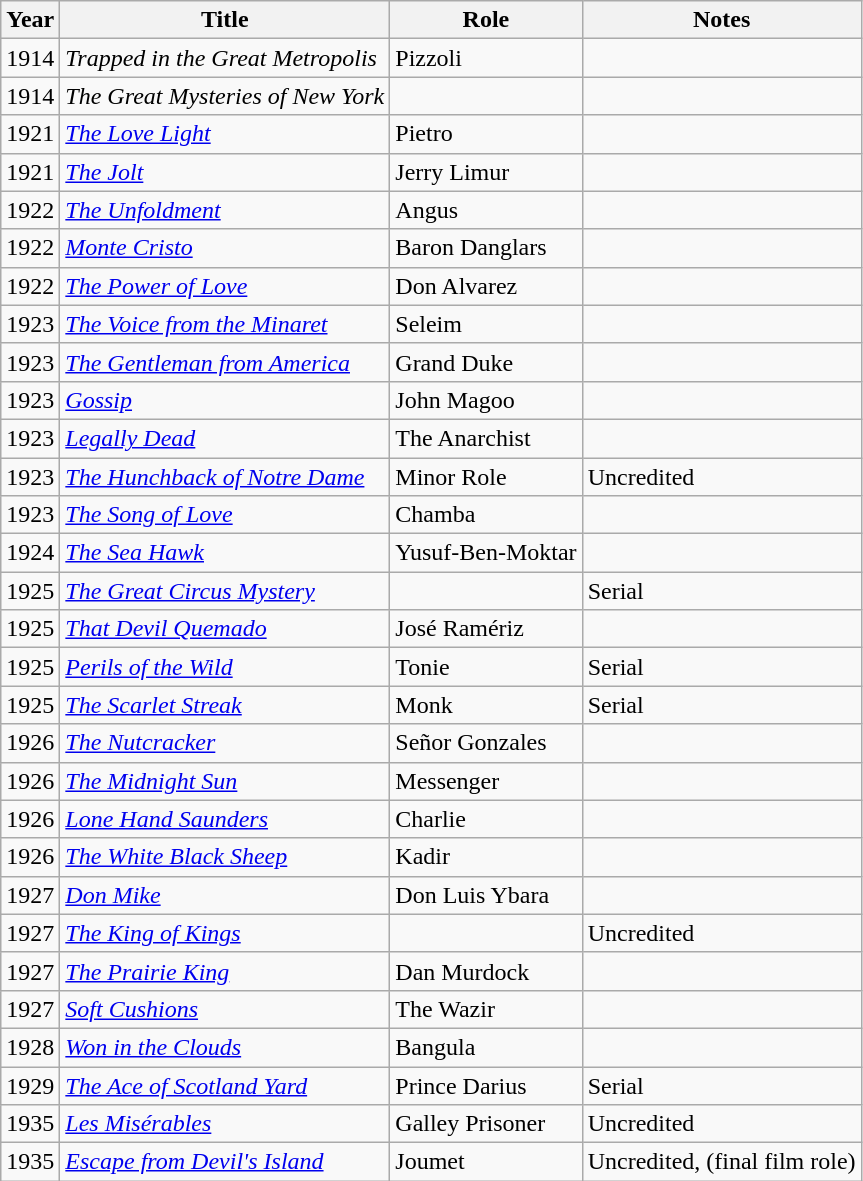<table class="wikitable">
<tr>
<th>Year</th>
<th>Title</th>
<th>Role</th>
<th>Notes</th>
</tr>
<tr>
<td>1914</td>
<td><em>Trapped in the Great Metropolis</em></td>
<td>Pizzoli</td>
<td></td>
</tr>
<tr>
<td>1914</td>
<td><em>The Great Mysteries of New York</em></td>
<td></td>
<td></td>
</tr>
<tr>
<td>1921</td>
<td><em><a href='#'>The Love Light</a></em></td>
<td>Pietro</td>
<td></td>
</tr>
<tr>
<td>1921</td>
<td><em><a href='#'>The Jolt</a></em></td>
<td>Jerry Limur</td>
<td></td>
</tr>
<tr>
<td>1922</td>
<td><em><a href='#'>The Unfoldment</a></em></td>
<td>Angus</td>
<td></td>
</tr>
<tr>
<td>1922</td>
<td><em><a href='#'>Monte Cristo</a></em></td>
<td>Baron Danglars</td>
<td></td>
</tr>
<tr>
<td>1922</td>
<td><em><a href='#'>The Power of Love</a></em></td>
<td>Don Alvarez</td>
<td></td>
</tr>
<tr>
<td>1923</td>
<td><em><a href='#'>The Voice from the Minaret</a></em></td>
<td>Seleim</td>
<td></td>
</tr>
<tr>
<td>1923</td>
<td><em><a href='#'>The Gentleman from America</a></em></td>
<td>Grand Duke</td>
<td></td>
</tr>
<tr>
<td>1923</td>
<td><em><a href='#'>Gossip</a></em></td>
<td>John Magoo</td>
<td></td>
</tr>
<tr>
<td>1923</td>
<td><em><a href='#'>Legally Dead</a></em></td>
<td>The Anarchist</td>
<td></td>
</tr>
<tr>
<td>1923</td>
<td><em><a href='#'>The Hunchback of Notre Dame</a></em></td>
<td>Minor Role</td>
<td>Uncredited</td>
</tr>
<tr>
<td>1923</td>
<td><em><a href='#'>The Song of Love</a></em></td>
<td>Chamba</td>
<td></td>
</tr>
<tr>
<td>1924</td>
<td><em><a href='#'>The Sea Hawk</a></em></td>
<td>Yusuf-Ben-Moktar</td>
<td></td>
</tr>
<tr>
<td>1925</td>
<td><em><a href='#'>The Great Circus Mystery</a></em></td>
<td></td>
<td>Serial</td>
</tr>
<tr>
<td>1925</td>
<td><em><a href='#'>That Devil Quemado</a></em></td>
<td>José Ramériz</td>
<td></td>
</tr>
<tr>
<td>1925</td>
<td><em><a href='#'>Perils of the Wild</a></em></td>
<td>Tonie</td>
<td>Serial</td>
</tr>
<tr>
<td>1925</td>
<td><em><a href='#'>The Scarlet Streak</a></em></td>
<td>Monk</td>
<td>Serial</td>
</tr>
<tr>
<td>1926</td>
<td><em><a href='#'>The Nutcracker</a></em></td>
<td>Señor Gonzales</td>
<td></td>
</tr>
<tr>
<td>1926</td>
<td><em><a href='#'>The Midnight Sun</a></em></td>
<td>Messenger</td>
<td></td>
</tr>
<tr>
<td>1926</td>
<td><em><a href='#'>Lone Hand Saunders</a></em></td>
<td>Charlie</td>
<td></td>
</tr>
<tr>
<td>1926</td>
<td><em><a href='#'>The White Black Sheep</a></em></td>
<td>Kadir</td>
<td></td>
</tr>
<tr>
<td>1927</td>
<td><em><a href='#'>Don Mike</a></em></td>
<td>Don Luis Ybara</td>
<td></td>
</tr>
<tr>
<td>1927</td>
<td><em><a href='#'>The King of Kings</a></em></td>
<td></td>
<td>Uncredited</td>
</tr>
<tr>
<td>1927</td>
<td><em><a href='#'>The Prairie King</a></em></td>
<td>Dan Murdock</td>
<td></td>
</tr>
<tr>
<td>1927</td>
<td><em><a href='#'>Soft Cushions</a></em></td>
<td>The Wazir</td>
<td></td>
</tr>
<tr>
<td>1928</td>
<td><em><a href='#'>Won in the Clouds</a></em></td>
<td>Bangula</td>
<td></td>
</tr>
<tr>
<td>1929</td>
<td><em><a href='#'>The Ace of Scotland Yard</a></em></td>
<td>Prince Darius</td>
<td>Serial</td>
</tr>
<tr>
<td>1935</td>
<td><em><a href='#'>Les Misérables</a></em></td>
<td>Galley Prisoner</td>
<td>Uncredited</td>
</tr>
<tr>
<td>1935</td>
<td><em><a href='#'>Escape from Devil's Island</a></em></td>
<td>Joumet</td>
<td>Uncredited, (final film role)</td>
</tr>
</table>
